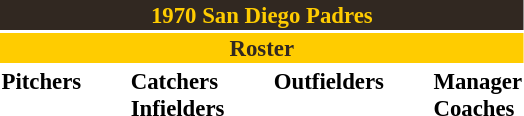<table class="toccolours" style="font-size: 95%;">
<tr>
<th colspan="10" style="background-color: #312821; color: #FFCC00; text-align: center;">1970 San Diego Padres</th>
</tr>
<tr>
<td colspan="10" style="background-color: #FFCC00; color: #312821; text-align: center;"><strong>Roster</strong></td>
</tr>
<tr>
<td valign="top"><strong>Pitchers</strong><br>














</td>
<td width="25px"></td>
<td valign="top"><strong>Catchers</strong><br>



<strong>Infielders</strong>








</td>
<td width="25px"></td>
<td valign="top"><strong>Outfielders</strong><br>






</td>
<td width="25px"></td>
<td valign="top"><strong>Manager</strong><br>
<strong>Coaches</strong>



</td>
</tr>
</table>
